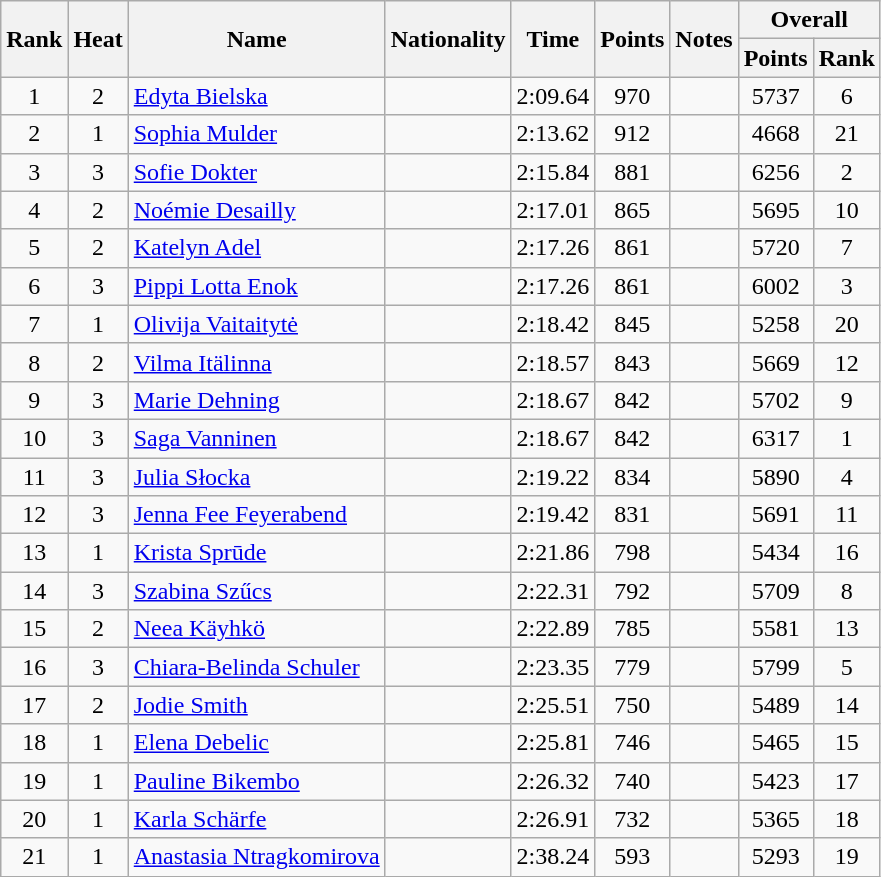<table class="wikitable sortable" style="text-align:center">
<tr>
<th rowspan=2>Rank</th>
<th rowspan=2>Heat</th>
<th rowspan=2>Name</th>
<th rowspan=2>Nationality</th>
<th rowspan=2>Time</th>
<th rowspan=2>Points</th>
<th rowspan=2>Notes</th>
<th colspan=2>Overall</th>
</tr>
<tr>
<th>Points</th>
<th>Rank</th>
</tr>
<tr>
<td>1</td>
<td>2</td>
<td align=left><a href='#'>Edyta Bielska</a></td>
<td align=left></td>
<td>2:09.64</td>
<td>970</td>
<td></td>
<td>5737</td>
<td>6</td>
</tr>
<tr>
<td>2</td>
<td>1</td>
<td align=left><a href='#'>Sophia Mulder</a></td>
<td align=left></td>
<td>2:13.62</td>
<td>912</td>
<td></td>
<td>4668</td>
<td>21</td>
</tr>
<tr>
<td>3</td>
<td>3</td>
<td align=left><a href='#'>Sofie Dokter</a></td>
<td align=left></td>
<td>2:15.84</td>
<td>881</td>
<td></td>
<td>6256</td>
<td>2</td>
</tr>
<tr>
<td>4</td>
<td>2</td>
<td align=left><a href='#'>Noémie Desailly</a></td>
<td align=left></td>
<td>2:17.01</td>
<td>865</td>
<td></td>
<td>5695</td>
<td>10</td>
</tr>
<tr>
<td>5</td>
<td>2</td>
<td align=left><a href='#'>Katelyn Adel</a></td>
<td align=left></td>
<td>2:17.26</td>
<td>861</td>
<td></td>
<td>5720</td>
<td>7</td>
</tr>
<tr>
<td>6</td>
<td>3</td>
<td align=left><a href='#'>Pippi Lotta Enok</a></td>
<td align=left></td>
<td>2:17.26</td>
<td>861</td>
<td></td>
<td>6002</td>
<td>3</td>
</tr>
<tr>
<td>7</td>
<td>1</td>
<td align=left><a href='#'>Olivija Vaitaitytė</a></td>
<td align=left></td>
<td>2:18.42</td>
<td>845</td>
<td></td>
<td>5258</td>
<td>20</td>
</tr>
<tr>
<td>8</td>
<td>2</td>
<td align=left><a href='#'>Vilma Itälinna</a></td>
<td align=left></td>
<td>2:18.57</td>
<td>843</td>
<td></td>
<td>5669</td>
<td>12</td>
</tr>
<tr>
<td>9</td>
<td>3</td>
<td align=left><a href='#'>Marie Dehning</a></td>
<td align=left></td>
<td>2:18.67</td>
<td>842</td>
<td></td>
<td>5702</td>
<td>9</td>
</tr>
<tr>
<td>10</td>
<td>3</td>
<td align=left><a href='#'>Saga Vanninen</a></td>
<td align=left></td>
<td>2:18.67</td>
<td>842</td>
<td></td>
<td>6317</td>
<td>1</td>
</tr>
<tr>
<td>11</td>
<td>3</td>
<td align=left><a href='#'>Julia Słocka</a></td>
<td align=left></td>
<td>2:19.22</td>
<td>834</td>
<td></td>
<td>5890</td>
<td>4</td>
</tr>
<tr>
<td>12</td>
<td>3</td>
<td align=left><a href='#'>Jenna Fee Feyerabend</a></td>
<td align=left></td>
<td>2:19.42</td>
<td>831</td>
<td></td>
<td>5691</td>
<td>11</td>
</tr>
<tr>
<td>13</td>
<td>1</td>
<td align=left><a href='#'>Krista Sprūde</a></td>
<td align=left></td>
<td>2:21.86</td>
<td>798</td>
<td></td>
<td>5434</td>
<td>16</td>
</tr>
<tr>
<td>14</td>
<td>3</td>
<td align=left><a href='#'>Szabina Szűcs</a></td>
<td align=left></td>
<td>2:22.31</td>
<td>792</td>
<td></td>
<td>5709</td>
<td>8</td>
</tr>
<tr>
<td>15</td>
<td>2</td>
<td align=left><a href='#'>Neea Käyhkö</a></td>
<td align=left></td>
<td>2:22.89</td>
<td>785</td>
<td></td>
<td>5581</td>
<td>13</td>
</tr>
<tr>
<td>16</td>
<td>3</td>
<td align=left><a href='#'>Chiara-Belinda Schuler</a></td>
<td align=left></td>
<td>2:23.35</td>
<td>779</td>
<td></td>
<td>5799</td>
<td>5</td>
</tr>
<tr>
<td>17</td>
<td>2</td>
<td align=left><a href='#'>Jodie Smith</a></td>
<td align=left></td>
<td>2:25.51</td>
<td>750</td>
<td></td>
<td>5489</td>
<td>14</td>
</tr>
<tr>
<td>18</td>
<td>1</td>
<td align=left><a href='#'>Elena Debelic</a></td>
<td align=left></td>
<td>2:25.81</td>
<td>746</td>
<td></td>
<td>5465</td>
<td>15</td>
</tr>
<tr>
<td>19</td>
<td>1</td>
<td align=left><a href='#'>Pauline Bikembo</a></td>
<td align=left></td>
<td>2:26.32</td>
<td>740</td>
<td></td>
<td>5423</td>
<td>17</td>
</tr>
<tr>
<td>20</td>
<td>1</td>
<td align=left><a href='#'>Karla Schärfe</a></td>
<td align=left></td>
<td>2:26.91</td>
<td>732</td>
<td></td>
<td>5365</td>
<td>18</td>
</tr>
<tr>
<td>21</td>
<td>1</td>
<td align=left><a href='#'>Anastasia Ntragkomirova</a></td>
<td align=left></td>
<td>2:38.24</td>
<td>593</td>
<td></td>
<td>5293</td>
<td>19</td>
</tr>
</table>
